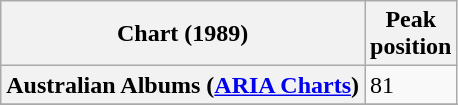<table class="wikitable sortable plainrowheaders">
<tr>
<th>Chart (1989)</th>
<th>Peak<br>position</th>
</tr>
<tr>
<th scope="row">Australian Albums (<a href='#'>ARIA Charts</a>)</th>
<td>81</td>
</tr>
<tr>
</tr>
<tr>
</tr>
</table>
